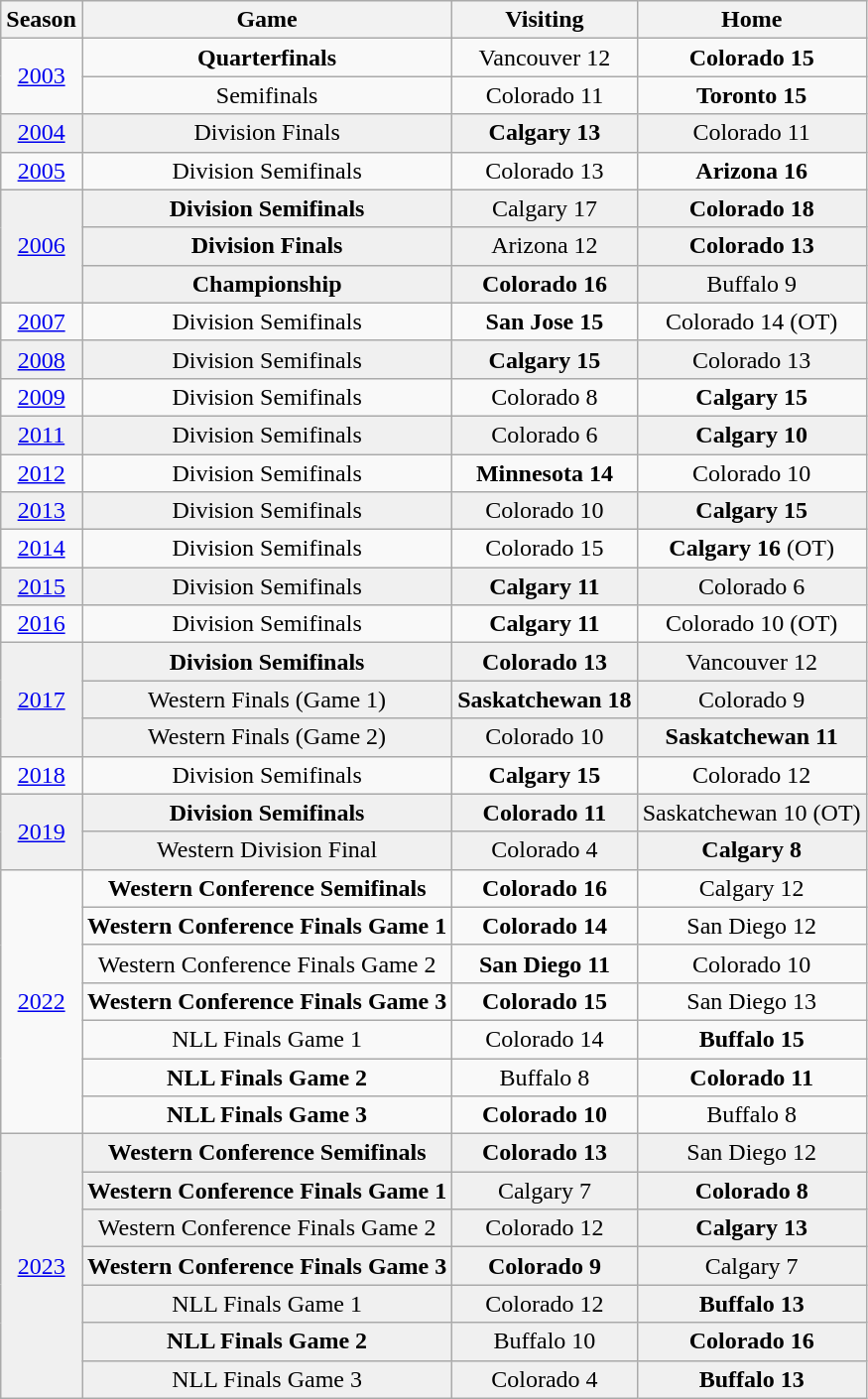<table class="wikitable">
<tr>
<th>Season</th>
<th>Game</th>
<th>Visiting</th>
<th>Home</th>
</tr>
<tr ALIGN=center>
<td rowspan="2"><a href='#'>2003</a></td>
<td><strong>Quarterfinals</strong></td>
<td>Vancouver 12</td>
<td><strong>Colorado 15</strong></td>
</tr>
<tr ALIGN=center>
<td>Semifinals</td>
<td>Colorado 11</td>
<td><strong>Toronto 15</strong></td>
</tr>
<tr ALIGN=center bgcolor="#f0f0f0">
<td><a href='#'>2004</a></td>
<td>Division Finals</td>
<td><strong>Calgary 13</strong></td>
<td>Colorado 11</td>
</tr>
<tr ALIGN=center>
<td><a href='#'>2005</a></td>
<td>Division Semifinals</td>
<td>Colorado 13</td>
<td><strong>Arizona 16</strong></td>
</tr>
<tr ALIGN=center bgcolor="#f0f0f0">
<td rowspan="3"><a href='#'>2006</a></td>
<td><strong>Division Semifinals</strong></td>
<td>Calgary 17</td>
<td><strong>Colorado 18</strong></td>
</tr>
<tr ALIGN=center bgcolor="#f0f0f0">
<td><strong>Division Finals</strong></td>
<td>Arizona 12</td>
<td><strong>Colorado 13</strong></td>
</tr>
<tr ALIGN=center bgcolor="#f0f0f0">
<td><strong>Championship</strong></td>
<td><strong>Colorado 16</strong></td>
<td>Buffalo 9</td>
</tr>
<tr ALIGN=center>
<td><a href='#'>2007</a></td>
<td>Division Semifinals</td>
<td><strong>San Jose 15</strong></td>
<td>Colorado 14 (OT)</td>
</tr>
<tr ALIGN=center bgcolor="#f0f0f0">
<td><a href='#'>2008</a></td>
<td>Division Semifinals</td>
<td><strong>Calgary 15</strong></td>
<td>Colorado 13</td>
</tr>
<tr ALIGN=center>
<td><a href='#'>2009</a></td>
<td>Division Semifinals</td>
<td>Colorado 8</td>
<td><strong>Calgary 15</strong></td>
</tr>
<tr ALIGN=center bgcolor="#f0f0f0">
<td><a href='#'>2011</a></td>
<td>Division Semifinals</td>
<td>Colorado 6</td>
<td><strong>Calgary 10</strong></td>
</tr>
<tr ALIGN=center>
<td><a href='#'>2012</a></td>
<td>Division Semifinals</td>
<td><strong>Minnesota 14</strong></td>
<td>Colorado 10</td>
</tr>
<tr ALIGN=center bgcolor="#f0f0f0">
<td><a href='#'>2013</a></td>
<td>Division Semifinals</td>
<td>Colorado 10</td>
<td><strong>Calgary 15</strong></td>
</tr>
<tr ALIGN=center>
<td><a href='#'>2014</a></td>
<td>Division Semifinals</td>
<td>Colorado 15</td>
<td><strong>Calgary 16</strong> (OT)</td>
</tr>
<tr ALIGN=center bgcolor="#f0f0f0">
<td><a href='#'>2015</a></td>
<td>Division Semifinals</td>
<td><strong>Calgary 11</strong></td>
<td>Colorado 6</td>
</tr>
<tr ALIGN=center>
<td><a href='#'>2016</a></td>
<td>Division Semifinals</td>
<td><strong>Calgary 11</strong></td>
<td>Colorado 10 (OT)</td>
</tr>
<tr ALIGN=center bgcolor="#f0f0f0">
<td rowspan="3"><a href='#'>2017</a></td>
<td><strong>Division Semifinals</strong></td>
<td><strong>Colorado 13</strong></td>
<td>Vancouver 12</td>
</tr>
<tr ALIGN=center bgcolor="#f0f0f0">
<td>Western Finals (Game 1)</td>
<td><strong>Saskatchewan 18</strong></td>
<td>Colorado 9</td>
</tr>
<tr ALIGN=center bgcolor="#f0f0f0">
<td>Western Finals (Game 2)</td>
<td>Colorado 10</td>
<td><strong>Saskatchewan 11</strong></td>
</tr>
<tr ALIGN=center>
<td><a href='#'>2018</a></td>
<td>Division Semifinals</td>
<td><strong>Calgary 15</strong></td>
<td>Colorado 12</td>
</tr>
<tr ALIGN=center bgcolor="#f0f0f0">
<td rowspan="2"><a href='#'>2019</a></td>
<td><strong>Division Semifinals</strong></td>
<td><strong>Colorado 11</strong></td>
<td>Saskatchewan 10 (OT)</td>
</tr>
<tr ALIGN=center bgcolor="#f0f0f0">
<td>Western Division Final</td>
<td>Colorado 4</td>
<td><strong>Calgary 8</strong></td>
</tr>
<tr ALIGN=center>
<td rowspan="7"><a href='#'>2022</a></td>
<td><strong>Western Conference Semifinals</strong></td>
<td><strong>Colorado 16</strong></td>
<td>Calgary 12</td>
</tr>
<tr ALIGN=center>
<td><strong>Western Conference Finals Game 1</strong></td>
<td><strong>Colorado 14</strong></td>
<td>San Diego 12</td>
</tr>
<tr ALIGN=center>
<td>Western Conference Finals Game 2</td>
<td><strong>San Diego 11</strong></td>
<td>Colorado 10</td>
</tr>
<tr ALIGN=center>
<td><strong>Western Conference Finals Game 3</strong></td>
<td><strong>Colorado 15</strong></td>
<td>San Diego 13</td>
</tr>
<tr ALIGN=center>
<td>NLL Finals Game 1</td>
<td>Colorado 14</td>
<td><strong>Buffalo 15</strong></td>
</tr>
<tr ALIGN=center>
<td><strong>NLL Finals Game 2</strong></td>
<td>Buffalo 8</td>
<td><strong>Colorado 11</strong></td>
</tr>
<tr ALIGN=center>
<td><strong>NLL Finals Game 3</strong></td>
<td><strong>Colorado 10</strong></td>
<td>Buffalo 8</td>
</tr>
<tr ALIGN=center bgcolor="#f0f0f0">
<td rowspan="7"><a href='#'>2023</a></td>
<td><strong>Western Conference Semifinals</strong></td>
<td><strong>Colorado 13</strong></td>
<td>San Diego 12</td>
</tr>
<tr ALIGN=center bgcolor="#f0f0f0">
<td><strong>Western Conference Finals Game 1</strong></td>
<td>Calgary 7</td>
<td><strong>Colorado 8</strong></td>
</tr>
<tr ALIGN=center bgcolor="#f0f0f0">
<td>Western Conference Finals Game 2</td>
<td>Colorado 12</td>
<td><strong>Calgary 13</strong></td>
</tr>
<tr ALIGN=center bgcolor="#f0f0f0">
<td><strong>Western Conference Finals Game 3</strong></td>
<td><strong>Colorado 9</strong></td>
<td>Calgary 7</td>
</tr>
<tr ALIGN=center bgcolor="#f0f0f0">
<td>NLL Finals Game 1</td>
<td>Colorado 12</td>
<td><strong>Buffalo 13</strong></td>
</tr>
<tr ALIGN=center bgcolor="#f0f0f0">
<td><strong>NLL Finals Game 2</strong></td>
<td>Buffalo 10</td>
<td><strong>Colorado 16</strong></td>
</tr>
<tr ALIGN=center bgcolor="#f0f0f0">
<td>NLL Finals Game 3</td>
<td>Colorado 4</td>
<td><strong>Buffalo 13</strong></td>
</tr>
</table>
